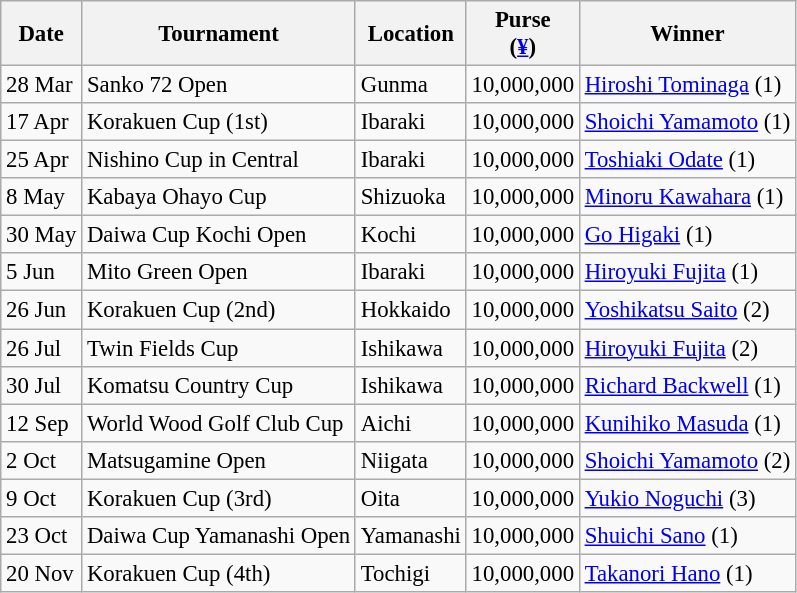<table class="wikitable" style="font-size:95%">
<tr>
<th>Date</th>
<th>Tournament</th>
<th>Location</th>
<th>Purse<br>(<a href='#'>¥</a>)</th>
<th>Winner</th>
</tr>
<tr>
<td>28 Mar</td>
<td>Sanko 72 Open</td>
<td>Gunma</td>
<td align=right>10,000,000</td>
<td> <a href='#'>Hiroshi Tominaga</a> (1)</td>
</tr>
<tr>
<td>17 Apr</td>
<td>Korakuen Cup (1st)</td>
<td>Ibaraki</td>
<td align=right>10,000,000</td>
<td> <a href='#'>Shoichi Yamamoto</a> (1)</td>
</tr>
<tr>
<td>25 Apr</td>
<td>Nishino Cup in Central</td>
<td>Ibaraki</td>
<td align=right>10,000,000</td>
<td> <a href='#'>Toshiaki Odate</a> (1)</td>
</tr>
<tr>
<td>8 May</td>
<td>Kabaya Ohayo Cup</td>
<td>Shizuoka</td>
<td align=right>10,000,000</td>
<td> <a href='#'>Minoru Kawahara</a> (1)</td>
</tr>
<tr>
<td>30 May</td>
<td>Daiwa Cup Kochi Open</td>
<td>Kochi</td>
<td align=right>10,000,000</td>
<td> <a href='#'>Go Higaki</a> (1)</td>
</tr>
<tr>
<td>5 Jun</td>
<td>Mito Green Open</td>
<td>Ibaraki</td>
<td align=right>10,000,000</td>
<td> <a href='#'>Hiroyuki Fujita</a> (1)</td>
</tr>
<tr>
<td>26 Jun</td>
<td>Korakuen Cup (2nd)</td>
<td>Hokkaido</td>
<td align=right>10,000,000</td>
<td> <a href='#'>Yoshikatsu Saito</a> (2)</td>
</tr>
<tr>
<td>26 Jul</td>
<td>Twin Fields Cup</td>
<td>Ishikawa</td>
<td align=right>10,000,000</td>
<td> <a href='#'>Hiroyuki Fujita</a> (2)</td>
</tr>
<tr>
<td>30 Jul</td>
<td>Komatsu Country Cup</td>
<td>Ishikawa</td>
<td align=right>10,000,000</td>
<td> <a href='#'>Richard Backwell</a> (1)</td>
</tr>
<tr>
<td>12 Sep</td>
<td>World Wood Golf Club Cup</td>
<td>Aichi</td>
<td align=right>10,000,000</td>
<td> <a href='#'>Kunihiko Masuda</a> (1)</td>
</tr>
<tr>
<td>2 Oct</td>
<td>Matsugamine Open</td>
<td>Niigata</td>
<td align=right>10,000,000</td>
<td> <a href='#'>Shoichi Yamamoto</a> (2)</td>
</tr>
<tr>
<td>9 Oct</td>
<td>Korakuen Cup (3rd)</td>
<td>Oita</td>
<td align=right>10,000,000</td>
<td> <a href='#'>Yukio Noguchi</a> (3)</td>
</tr>
<tr>
<td>23 Oct</td>
<td>Daiwa Cup Yamanashi Open</td>
<td>Yamanashi</td>
<td align=right>10,000,000</td>
<td> <a href='#'>Shuichi Sano</a> (1)</td>
</tr>
<tr>
<td>20 Nov</td>
<td>Korakuen Cup (4th)</td>
<td>Tochigi</td>
<td align=right>10,000,000</td>
<td> <a href='#'>Takanori Hano</a> (1)</td>
</tr>
</table>
